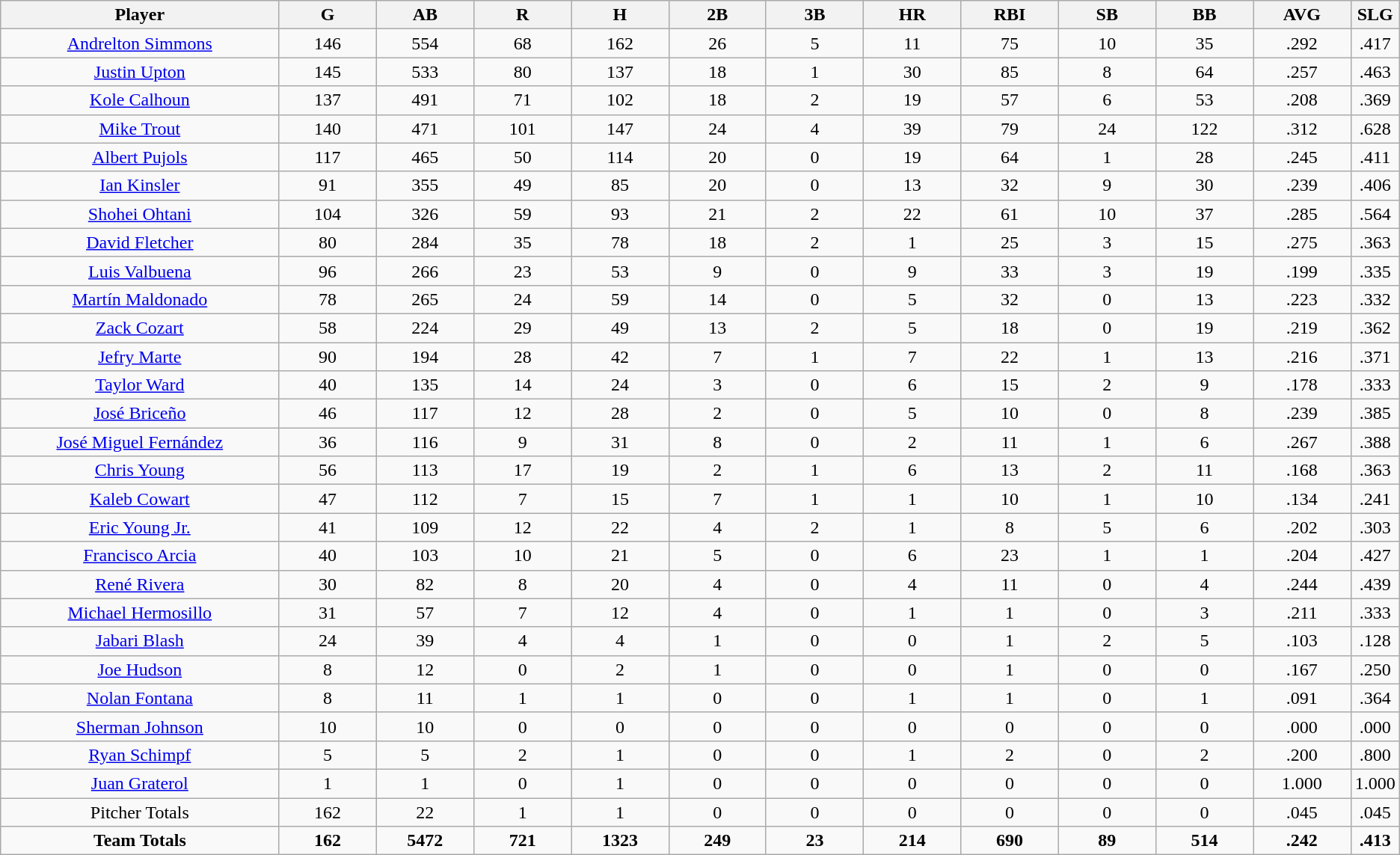<table class=wikitable style="text-align:center">
<tr>
<th bgcolor=#DDDDFF; width="20%">Player</th>
<th bgcolor=#DDDDFF; width="7%">G</th>
<th bgcolor=#DDDDFF; width="7%">AB</th>
<th bgcolor=#DDDDFF; width="7%">R</th>
<th bgcolor=#DDDDFF; width="7%">H</th>
<th bgcolor=#DDDDFF; width="7%">2B</th>
<th bgcolor=#DDDDFF; width="7%">3B</th>
<th bgcolor=#DDDDFF; width="7%">HR</th>
<th bgcolor=#DDDDFF; width="7%">RBI</th>
<th bgcolor=#DDDDFF; width="7%">SB</th>
<th bgcolor=#DDDDFF; width="7%">BB</th>
<th bgcolor=#DDDDFF; width="7%">AVG</th>
<th bgcolor=#DDDDFF; width="7%">SLG</th>
</tr>
<tr>
<td><a href='#'>Andrelton Simmons</a></td>
<td>146</td>
<td>554</td>
<td>68</td>
<td>162</td>
<td>26</td>
<td>5</td>
<td>11</td>
<td>75</td>
<td>10</td>
<td>35</td>
<td>.292</td>
<td>.417</td>
</tr>
<tr>
<td><a href='#'>Justin Upton</a></td>
<td>145</td>
<td>533</td>
<td>80</td>
<td>137</td>
<td>18</td>
<td>1</td>
<td>30</td>
<td>85</td>
<td>8</td>
<td>64</td>
<td>.257</td>
<td>.463</td>
</tr>
<tr>
<td><a href='#'>Kole Calhoun</a></td>
<td>137</td>
<td>491</td>
<td>71</td>
<td>102</td>
<td>18</td>
<td>2</td>
<td>19</td>
<td>57</td>
<td>6</td>
<td>53</td>
<td>.208</td>
<td>.369</td>
</tr>
<tr>
<td><a href='#'>Mike Trout</a></td>
<td>140</td>
<td>471</td>
<td>101</td>
<td>147</td>
<td>24</td>
<td>4</td>
<td>39</td>
<td>79</td>
<td>24</td>
<td>122</td>
<td>.312</td>
<td>.628</td>
</tr>
<tr>
<td><a href='#'>Albert Pujols</a></td>
<td>117</td>
<td>465</td>
<td>50</td>
<td>114</td>
<td>20</td>
<td>0</td>
<td>19</td>
<td>64</td>
<td>1</td>
<td>28</td>
<td>.245</td>
<td>.411</td>
</tr>
<tr>
<td><a href='#'>Ian Kinsler</a></td>
<td>91</td>
<td>355</td>
<td>49</td>
<td>85</td>
<td>20</td>
<td>0</td>
<td>13</td>
<td>32</td>
<td>9</td>
<td>30</td>
<td>.239</td>
<td>.406</td>
</tr>
<tr>
<td><a href='#'>Shohei Ohtani</a></td>
<td>104</td>
<td>326</td>
<td>59</td>
<td>93</td>
<td>21</td>
<td>2</td>
<td>22</td>
<td>61</td>
<td>10</td>
<td>37</td>
<td>.285</td>
<td>.564</td>
</tr>
<tr>
<td><a href='#'>David Fletcher</a></td>
<td>80</td>
<td>284</td>
<td>35</td>
<td>78</td>
<td>18</td>
<td>2</td>
<td>1</td>
<td>25</td>
<td>3</td>
<td>15</td>
<td>.275</td>
<td>.363</td>
</tr>
<tr>
<td><a href='#'>Luis Valbuena</a></td>
<td>96</td>
<td>266</td>
<td>23</td>
<td>53</td>
<td>9</td>
<td>0</td>
<td>9</td>
<td>33</td>
<td>3</td>
<td>19</td>
<td>.199</td>
<td>.335</td>
</tr>
<tr>
<td><a href='#'>Martín Maldonado</a></td>
<td>78</td>
<td>265</td>
<td>24</td>
<td>59</td>
<td>14</td>
<td>0</td>
<td>5</td>
<td>32</td>
<td>0</td>
<td>13</td>
<td>.223</td>
<td>.332</td>
</tr>
<tr>
<td><a href='#'>Zack Cozart</a></td>
<td>58</td>
<td>224</td>
<td>29</td>
<td>49</td>
<td>13</td>
<td>2</td>
<td>5</td>
<td>18</td>
<td>0</td>
<td>19</td>
<td>.219</td>
<td>.362</td>
</tr>
<tr>
<td><a href='#'>Jefry Marte</a></td>
<td>90</td>
<td>194</td>
<td>28</td>
<td>42</td>
<td>7</td>
<td>1</td>
<td>7</td>
<td>22</td>
<td>1</td>
<td>13</td>
<td>.216</td>
<td>.371</td>
</tr>
<tr>
<td><a href='#'>Taylor Ward</a></td>
<td>40</td>
<td>135</td>
<td>14</td>
<td>24</td>
<td>3</td>
<td>0</td>
<td>6</td>
<td>15</td>
<td>2</td>
<td>9</td>
<td>.178</td>
<td>.333</td>
</tr>
<tr>
<td><a href='#'>José Briceño</a></td>
<td>46</td>
<td>117</td>
<td>12</td>
<td>28</td>
<td>2</td>
<td>0</td>
<td>5</td>
<td>10</td>
<td>0</td>
<td>8</td>
<td>.239</td>
<td>.385</td>
</tr>
<tr>
<td><a href='#'>José Miguel Fernández</a></td>
<td>36</td>
<td>116</td>
<td>9</td>
<td>31</td>
<td>8</td>
<td>0</td>
<td>2</td>
<td>11</td>
<td>1</td>
<td>6</td>
<td>.267</td>
<td>.388</td>
</tr>
<tr>
<td><a href='#'>Chris Young</a></td>
<td>56</td>
<td>113</td>
<td>17</td>
<td>19</td>
<td>2</td>
<td>1</td>
<td>6</td>
<td>13</td>
<td>2</td>
<td>11</td>
<td>.168</td>
<td>.363</td>
</tr>
<tr>
<td><a href='#'>Kaleb Cowart</a></td>
<td>47</td>
<td>112</td>
<td>7</td>
<td>15</td>
<td>7</td>
<td>1</td>
<td>1</td>
<td>10</td>
<td>1</td>
<td>10</td>
<td>.134</td>
<td>.241</td>
</tr>
<tr>
<td><a href='#'>Eric Young Jr.</a></td>
<td>41</td>
<td>109</td>
<td>12</td>
<td>22</td>
<td>4</td>
<td>2</td>
<td>1</td>
<td>8</td>
<td>5</td>
<td>6</td>
<td>.202</td>
<td>.303</td>
</tr>
<tr>
<td><a href='#'>Francisco Arcia</a></td>
<td>40</td>
<td>103</td>
<td>10</td>
<td>21</td>
<td>5</td>
<td>0</td>
<td>6</td>
<td>23</td>
<td>1</td>
<td>1</td>
<td>.204</td>
<td>.427</td>
</tr>
<tr>
<td><a href='#'>René Rivera</a></td>
<td>30</td>
<td>82</td>
<td>8</td>
<td>20</td>
<td>4</td>
<td>0</td>
<td>4</td>
<td>11</td>
<td>0</td>
<td>4</td>
<td>.244</td>
<td>.439</td>
</tr>
<tr>
<td><a href='#'>Michael Hermosillo</a></td>
<td>31</td>
<td>57</td>
<td>7</td>
<td>12</td>
<td>4</td>
<td>0</td>
<td>1</td>
<td>1</td>
<td>0</td>
<td>3</td>
<td>.211</td>
<td>.333</td>
</tr>
<tr>
<td><a href='#'>Jabari Blash</a></td>
<td>24</td>
<td>39</td>
<td>4</td>
<td>4</td>
<td>1</td>
<td>0</td>
<td>0</td>
<td>1</td>
<td>2</td>
<td>5</td>
<td>.103</td>
<td>.128</td>
</tr>
<tr>
<td><a href='#'>Joe Hudson</a></td>
<td>8</td>
<td>12</td>
<td>0</td>
<td>2</td>
<td>1</td>
<td>0</td>
<td>0</td>
<td>1</td>
<td>0</td>
<td>0</td>
<td>.167</td>
<td>.250</td>
</tr>
<tr>
<td><a href='#'>Nolan Fontana</a></td>
<td>8</td>
<td>11</td>
<td>1</td>
<td>1</td>
<td>0</td>
<td>0</td>
<td>1</td>
<td>1</td>
<td>0</td>
<td>1</td>
<td>.091</td>
<td>.364</td>
</tr>
<tr>
<td><a href='#'>Sherman Johnson</a></td>
<td>10</td>
<td>10</td>
<td>0</td>
<td>0</td>
<td>0</td>
<td>0</td>
<td>0</td>
<td>0</td>
<td>0</td>
<td>0</td>
<td>.000</td>
<td>.000</td>
</tr>
<tr>
<td><a href='#'>Ryan Schimpf</a></td>
<td>5</td>
<td>5</td>
<td>2</td>
<td>1</td>
<td>0</td>
<td>0</td>
<td>1</td>
<td>2</td>
<td>0</td>
<td>2</td>
<td>.200</td>
<td>.800</td>
</tr>
<tr>
<td><a href='#'>Juan Graterol</a></td>
<td>1</td>
<td>1</td>
<td>0</td>
<td>1</td>
<td>0</td>
<td>0</td>
<td>0</td>
<td>0</td>
<td>0</td>
<td>0</td>
<td>1.000</td>
<td>1.000</td>
</tr>
<tr>
<td>Pitcher Totals</td>
<td>162</td>
<td>22</td>
<td>1</td>
<td>1</td>
<td>0</td>
<td>0</td>
<td>0</td>
<td>0</td>
<td>0</td>
<td>0</td>
<td>.045</td>
<td>.045</td>
</tr>
<tr>
<td><strong>Team Totals</strong></td>
<td><strong>162</strong></td>
<td><strong>5472</strong></td>
<td><strong>721</strong></td>
<td><strong>1323</strong></td>
<td><strong>249</strong></td>
<td><strong>23</strong></td>
<td><strong>214</strong></td>
<td><strong>690</strong></td>
<td><strong>89</strong></td>
<td><strong>514</strong></td>
<td><strong>.242</strong></td>
<td><strong>.413</strong></td>
</tr>
</table>
